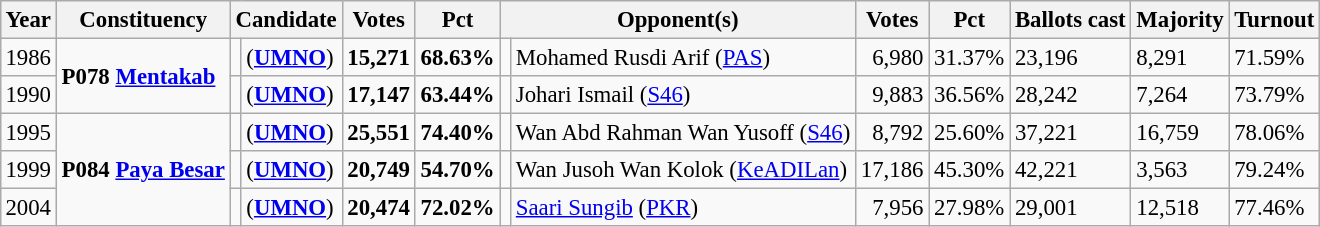<table class="wikitable" style="margin:0.5em ; font-size:95%">
<tr>
<th>Year</th>
<th>Constituency</th>
<th colspan=2>Candidate</th>
<th>Votes</th>
<th>Pct</th>
<th colspan=2>Opponent(s)</th>
<th>Votes</th>
<th>Pct</th>
<th>Ballots cast</th>
<th>Majority</th>
<th>Turnout</th>
</tr>
<tr>
<td>1986</td>
<td rowspan=2><strong>P078 <a href='#'>Mentakab</a></strong></td>
<td></td>
<td> (<a href='#'><strong>UMNO</strong></a>)</td>
<td style="text-align:right;"><strong>15,271</strong></td>
<td><strong>68.63%</strong></td>
<td></td>
<td>Mohamed Rusdi Arif (<a href='#'>PAS</a>)</td>
<td style="text-align:right;">6,980</td>
<td>31.37%</td>
<td>23,196</td>
<td>8,291</td>
<td>71.59%</td>
</tr>
<tr>
<td>1990</td>
<td></td>
<td> (<a href='#'><strong>UMNO</strong></a>)</td>
<td style="text-align:right;"><strong>17,147</strong></td>
<td><strong>63.44%</strong></td>
<td></td>
<td>Johari Ismail (<a href='#'>S46</a>)</td>
<td style="text-align:right;">9,883</td>
<td>36.56%</td>
<td>28,242</td>
<td>7,264</td>
<td>73.79%</td>
</tr>
<tr>
<td>1995</td>
<td rowspan=3><strong>P084 <a href='#'>Paya Besar</a></strong></td>
<td></td>
<td> (<a href='#'><strong>UMNO</strong></a>)</td>
<td style="text-align:right;"><strong>25,551</strong></td>
<td><strong>74.40%</strong></td>
<td></td>
<td>Wan Abd Rahman Wan Yusoff (<a href='#'>S46</a>)</td>
<td style="text-align:right;">8,792</td>
<td>25.60%</td>
<td>37,221</td>
<td>16,759</td>
<td>78.06%</td>
</tr>
<tr>
<td>1999</td>
<td></td>
<td> (<a href='#'><strong>UMNO</strong></a>)</td>
<td style="text-align:right;"><strong>20,749</strong></td>
<td><strong>54.70%</strong></td>
<td></td>
<td>Wan Jusoh Wan Kolok (<a href='#'>KeADILan</a>)</td>
<td style="text-align:right;">17,186</td>
<td>45.30%</td>
<td>42,221</td>
<td>3,563</td>
<td>79.24%</td>
</tr>
<tr>
<td>2004</td>
<td></td>
<td> (<a href='#'><strong>UMNO</strong></a>)</td>
<td style="text-align:right;"><strong>20,474</strong></td>
<td><strong>72.02%</strong></td>
<td></td>
<td><a href='#'>Saari Sungib</a> (<a href='#'>PKR</a>)</td>
<td style="text-align:right;">7,956</td>
<td>27.98%</td>
<td>29,001</td>
<td>12,518</td>
<td>77.46%</td>
</tr>
</table>
